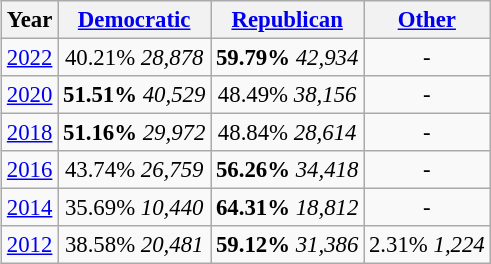<table class="wikitable" style="float:center; margin:1em; font-size:95%;">
<tr>
<th>Year</th>
<th><a href='#'>Democratic</a></th>
<th><a href='#'>Republican</a></th>
<th><a href='#'>Other</a></th>
</tr>
<tr>
<td align="center" ><a href='#'>2022</a></td>
<td align="center" >40.21% <em>28,878</em></td>
<td align="center" ><strong>59.79%</strong> <em>42,934</em></td>
<td align="center" >-</td>
</tr>
<tr>
<td align="center" ><a href='#'>2020</a></td>
<td align="center" ><strong>51.51%</strong> <em>40,529</em></td>
<td align="center" >48.49% <em>38,156</em></td>
<td align="center" >-</td>
</tr>
<tr>
<td align="center" ><a href='#'>2018</a></td>
<td align="center" ><strong>51.16%</strong> <em>29,972</em></td>
<td align="center" >48.84% <em>28,614</em></td>
<td align="center" >-</td>
</tr>
<tr>
<td align="center" ><a href='#'>2016</a></td>
<td align="center" >43.74% <em>26,759</em></td>
<td align="center" ><strong>56.26%</strong> <em>34,418</em></td>
<td align="center" >-</td>
</tr>
<tr>
<td align="center" ><a href='#'>2014</a></td>
<td align="center" >35.69% <em>10,440</em></td>
<td align="center" ><strong>64.31%</strong> <em>18,812</em></td>
<td align="center" >-</td>
</tr>
<tr>
<td align="center" ><a href='#'>2012</a></td>
<td align="center" >38.58% <em>20,481</em></td>
<td align="center" ><strong>59.12%</strong> <em>31,386</em></td>
<td align="center" >2.31% <em>1,224</em></td>
</tr>
</table>
